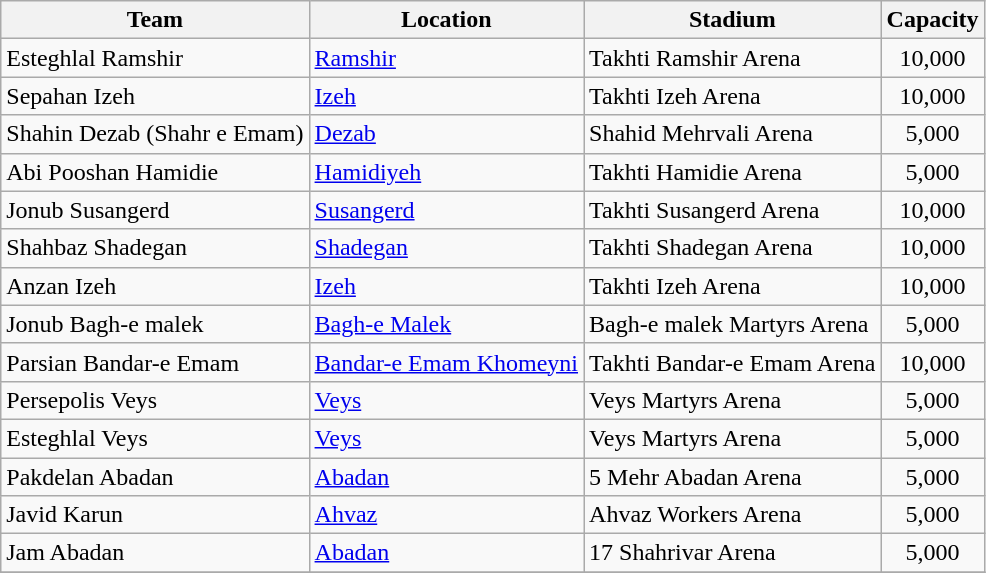<table class="wikitable sortable">
<tr>
<th>Team</th>
<th>Location</th>
<th>Stadium</th>
<th>Capacity</th>
</tr>
<tr>
<td>Esteghlal Ramshir</td>
<td><a href='#'>Ramshir</a></td>
<td>Takhti Ramshir Arena</td>
<td style="text-align:center">10,000</td>
</tr>
<tr>
<td>Sepahan Izeh</td>
<td><a href='#'>Izeh</a></td>
<td>Takhti Izeh Arena</td>
<td style="text-align:center">10,000</td>
</tr>
<tr>
<td>Shahin Dezab (Shahr e Emam)</td>
<td><a href='#'>Dezab</a></td>
<td>Shahid Mehrvali Arena</td>
<td style="text-align:center">5,000</td>
</tr>
<tr>
<td>Abi Pooshan Hamidie</td>
<td><a href='#'>Hamidiyeh</a></td>
<td>Takhti Hamidie Arena</td>
<td style="text-align:center">5,000</td>
</tr>
<tr>
<td>Jonub Susangerd</td>
<td><a href='#'>Susangerd</a></td>
<td>Takhti Susangerd Arena</td>
<td style="text-align:center">10,000</td>
</tr>
<tr>
<td>Shahbaz Shadegan</td>
<td><a href='#'>Shadegan</a></td>
<td>Takhti Shadegan Arena</td>
<td style="text-align:center">10,000</td>
</tr>
<tr>
<td>Anzan Izeh</td>
<td><a href='#'>Izeh</a></td>
<td>Takhti Izeh Arena</td>
<td style="text-align:center">10,000</td>
</tr>
<tr>
<td>Jonub Bagh-e malek</td>
<td><a href='#'>Bagh-e Malek</a></td>
<td>Bagh-e malek Martyrs Arena</td>
<td style="text-align:center">5,000</td>
</tr>
<tr>
<td>Parsian Bandar-e Emam</td>
<td><a href='#'>Bandar-e Emam Khomeyni</a></td>
<td>Takhti Bandar-e Emam Arena</td>
<td style="text-align:center">10,000</td>
</tr>
<tr>
<td>Persepolis Veys</td>
<td><a href='#'>Veys</a></td>
<td>Veys Martyrs Arena</td>
<td style="text-align:center">5,000</td>
</tr>
<tr>
<td>Esteghlal Veys</td>
<td><a href='#'>Veys</a></td>
<td>Veys Martyrs Arena</td>
<td style="text-align:center">5,000</td>
</tr>
<tr>
<td>Pakdelan Abadan</td>
<td><a href='#'>Abadan</a></td>
<td>5 Mehr Abadan Arena</td>
<td style="text-align:center">5,000</td>
</tr>
<tr>
<td>Javid Karun</td>
<td><a href='#'>Ahvaz</a></td>
<td>Ahvaz Workers Arena</td>
<td style="text-align:center">5,000</td>
</tr>
<tr>
<td>Jam Abadan</td>
<td><a href='#'>Abadan</a></td>
<td>17 Shahrivar Arena</td>
<td style="text-align:center">5,000</td>
</tr>
<tr>
</tr>
</table>
